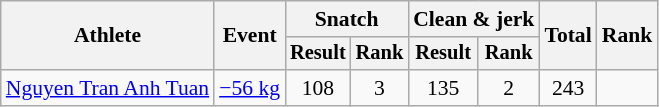<table class="wikitable" style="font-size:90%">
<tr>
<th rowspan="2">Athlete</th>
<th rowspan="2">Event</th>
<th colspan="2">Snatch</th>
<th colspan="2">Clean & jerk</th>
<th rowspan="2">Total</th>
<th rowspan="2">Rank</th>
</tr>
<tr style="font-size:95%">
<th>Result</th>
<th>Rank</th>
<th>Result</th>
<th>Rank</th>
</tr>
<tr align=center>
<td align=left><a href='#'>Nguyen Tran Anh Tuan</a></td>
<td align=left><a href='#'>−56 kg</a></td>
<td>108</td>
<td>3</td>
<td>135</td>
<td>2</td>
<td>243</td>
<td></td>
</tr>
</table>
